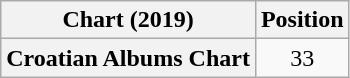<table class="wikitable sortable plainrowheaders">
<tr>
<th scope="col">Chart (2019)</th>
<th scope="col">Position</th>
</tr>
<tr>
<th scope="row">Croatian Albums Chart</th>
<td align="center">33</td>
</tr>
</table>
